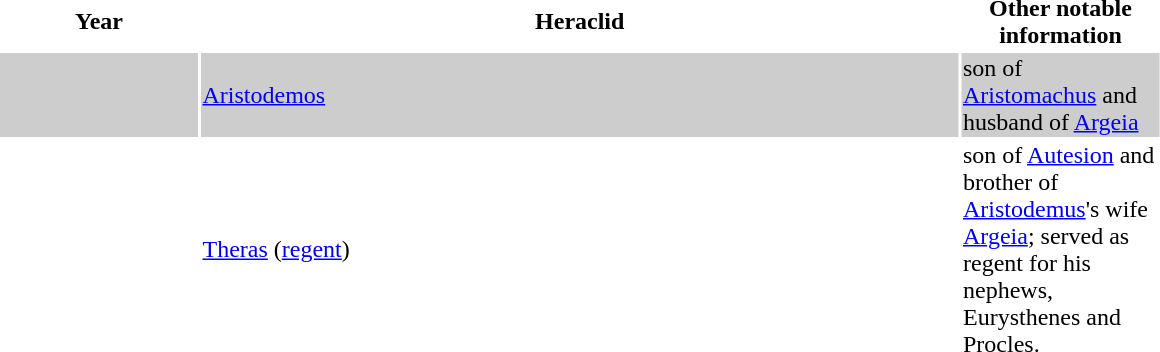<table border="0" width=777px>
<tr>
<th>Year</th>
<th>Heraclid</th>
<th>Other notable information</th>
</tr>
<tr bgcolor="#cdcdcd">
<td width=130px></td>
<td><a href='#'>Aristodemos</a></td>
<td width=130px>son of <a href='#'>Aristomachus</a> and husband of <a href='#'>Argeia</a></td>
</tr>
<tr>
<td></td>
<td><a href='#'>Theras</a> (<a href='#'>regent</a>)</td>
<td>son of <a href='#'>Autesion</a> and brother of <a href='#'>Aristodemus</a>'s wife <a href='#'>Argeia</a>; served as regent for his nephews, Eurysthenes and Procles.</td>
</tr>
</table>
